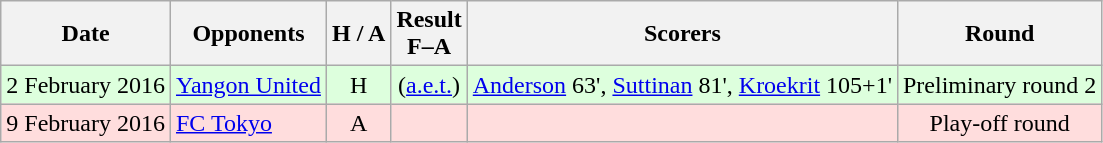<table class="wikitable" style="text-align:center">
<tr>
<th>Date</th>
<th>Opponents</th>
<th>H / A</th>
<th>Result<br>F–A</th>
<th>Scorers</th>
<th>Round</th>
</tr>
<tr bgcolor="#ddffdd">
<td>2 February 2016</td>
<td align="left"> <a href='#'>Yangon United</a></td>
<td>H</td>
<td> (<a href='#'>a.e.t.</a>)</td>
<td><a href='#'>Anderson</a> 63', <a href='#'>Suttinan</a> 81', <a href='#'>Kroekrit</a> 105+1'</td>
<td>Preliminary round 2</td>
</tr>
<tr bgcolor="#ffdddd">
<td>9 February 2016</td>
<td align="left"> <a href='#'>FC Tokyo</a></td>
<td>A</td>
<td></td>
<td></td>
<td>Play-off round</td>
</tr>
</table>
